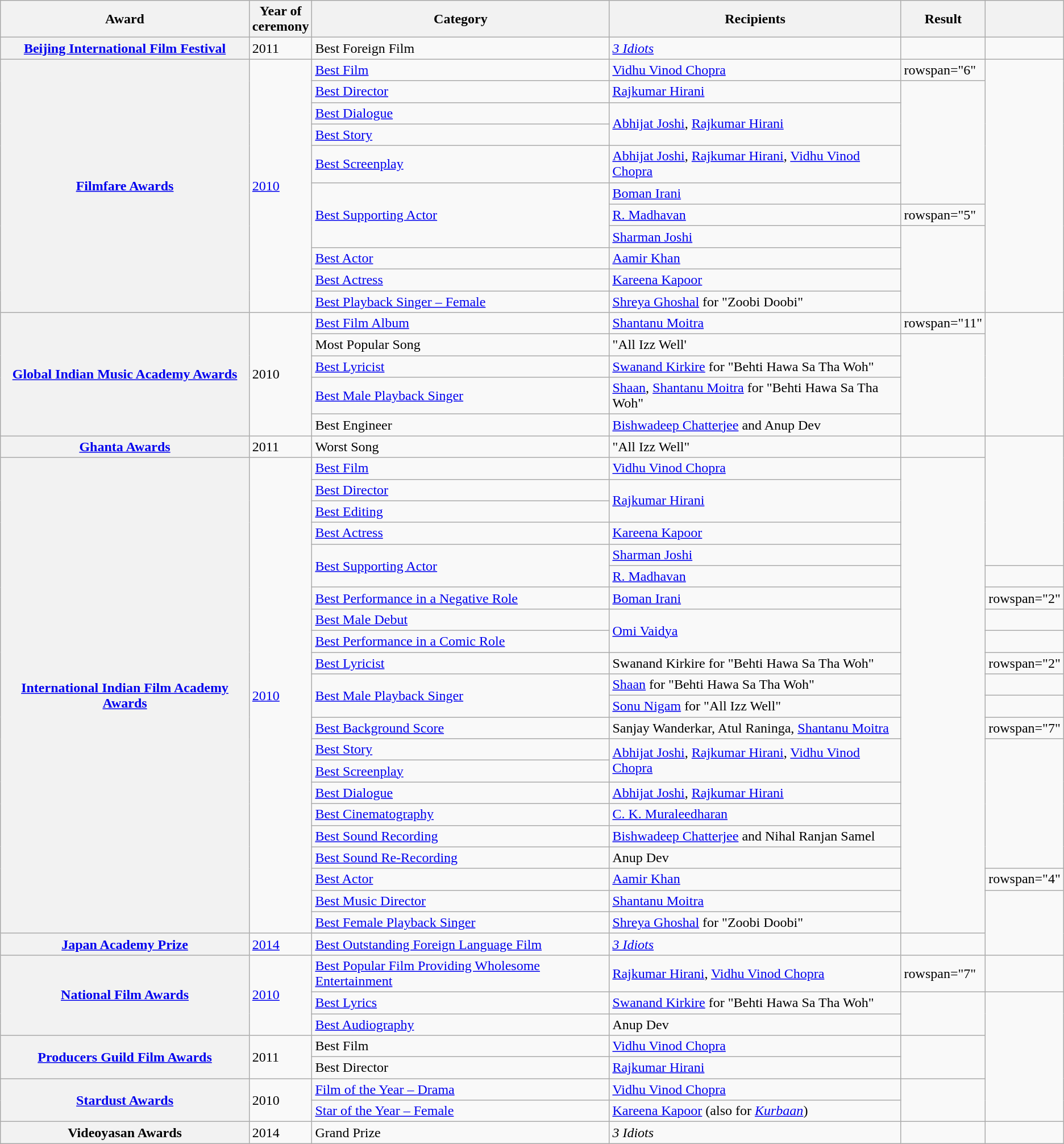<table class="wikitable sortable plainrowheaders">
<tr>
<th scope="col">Award</th>
<th scope="col">Year of<br> ceremony</th>
<th scope="col">Category</th>
<th scope="col">Recipients</th>
<th scope="col">Result</th>
<th scope="col" class="unsortable"></th>
</tr>
<tr>
<th scope="row"><a href='#'>Beijing International Film Festival</a></th>
<td>2011</td>
<td>Best Foreign Film</td>
<td><em><a href='#'>3 Idiots</a></em></td>
<td></td>
<td style="text-align:center;"></td>
</tr>
<tr>
<th rowspan="11" scope="row"><a href='#'>Filmfare Awards</a></th>
<td rowspan="11"><a href='#'>2010</a></td>
<td><a href='#'>Best Film</a></td>
<td><a href='#'>Vidhu Vinod Chopra</a></td>
<td>rowspan="6"</td>
<td rowspan="11" style="text-align:center;"><br><br></td>
</tr>
<tr>
<td><a href='#'>Best Director</a></td>
<td><a href='#'>Rajkumar Hirani</a></td>
</tr>
<tr>
<td><a href='#'>Best Dialogue</a></td>
<td rowspan="2"><a href='#'>Abhijat Joshi</a>, <a href='#'>Rajkumar Hirani</a></td>
</tr>
<tr>
<td><a href='#'>Best Story</a></td>
</tr>
<tr>
<td><a href='#'>Best Screenplay</a></td>
<td><a href='#'>Abhijat Joshi</a>, <a href='#'>Rajkumar Hirani</a>, <a href='#'>Vidhu Vinod Chopra</a></td>
</tr>
<tr>
<td rowspan="3"><a href='#'>Best Supporting Actor</a></td>
<td><a href='#'>Boman Irani</a></td>
</tr>
<tr>
<td><a href='#'>R. Madhavan</a></td>
<td>rowspan="5"</td>
</tr>
<tr>
<td><a href='#'>Sharman Joshi</a></td>
</tr>
<tr>
<td><a href='#'>Best Actor</a></td>
<td><a href='#'>Aamir Khan</a></td>
</tr>
<tr>
<td><a href='#'>Best Actress</a></td>
<td><a href='#'>Kareena Kapoor</a></td>
</tr>
<tr>
<td><a href='#'>Best Playback Singer – Female</a></td>
<td><a href='#'>Shreya Ghoshal</a> for "Zoobi Doobi"</td>
</tr>
<tr>
<th rowspan="5" scope="row"><a href='#'>Global Indian Music Academy Awards</a></th>
<td rowspan="5">2010</td>
<td><a href='#'>Best Film Album</a></td>
<td><a href='#'>Shantanu Moitra</a></td>
<td>rowspan="11"</td>
<td rowspan="5" style="text-align:center;"></td>
</tr>
<tr>
<td>Most Popular Song</td>
<td>"All Izz Well'</td>
</tr>
<tr>
<td><a href='#'>Best Lyricist</a></td>
<td><a href='#'>Swanand Kirkire</a> for "Behti Hawa Sa Tha Woh"</td>
</tr>
<tr>
<td><a href='#'>Best Male Playback Singer</a></td>
<td><a href='#'>Shaan</a>, <a href='#'>Shantanu Moitra</a> for "Behti Hawa Sa Tha Woh"</td>
</tr>
<tr>
<td>Best Engineer</td>
<td><a href='#'>Bishwadeep Chatterjee</a> and Anup Dev</td>
</tr>
<tr>
<th scope="row"><a href='#'>Ghanta Awards</a></th>
<td>2011</td>
<td>Worst Song</td>
<td>"All Izz Well"</td>
<td style="text-align:center;"></td>
</tr>
<tr>
<th rowspan="22" scope="row"><a href='#'>International Indian Film Academy Awards</a></th>
<td rowspan="22"><a href='#'>2010</a></td>
<td><a href='#'>Best Film</a></td>
<td><a href='#'>Vidhu Vinod Chopra</a></td>
<td rowspan="22" style="text-align:center;"></td>
</tr>
<tr>
<td><a href='#'>Best Director</a></td>
<td rowspan="2"><a href='#'>Rajkumar Hirani</a></td>
</tr>
<tr>
<td><a href='#'>Best Editing</a></td>
</tr>
<tr>
<td><a href='#'>Best Actress</a></td>
<td><a href='#'>Kareena Kapoor</a></td>
</tr>
<tr>
<td rowspan="2"><a href='#'>Best Supporting Actor</a></td>
<td><a href='#'>Sharman Joshi</a></td>
</tr>
<tr>
<td><a href='#'>R. Madhavan</a></td>
<td></td>
</tr>
<tr>
<td><a href='#'>Best Performance in a Negative Role</a></td>
<td><a href='#'>Boman Irani</a></td>
<td>rowspan="2"</td>
</tr>
<tr>
<td><a href='#'>Best Male Debut</a></td>
<td rowspan="2"><a href='#'>Omi Vaidya</a></td>
</tr>
<tr>
<td><a href='#'>Best Performance in a Comic Role</a></td>
<td></td>
</tr>
<tr>
<td><a href='#'>Best Lyricist</a></td>
<td>Swanand Kirkire for "Behti Hawa Sa Tha Woh"</td>
<td>rowspan="2"</td>
</tr>
<tr>
<td rowspan="2"><a href='#'>Best Male Playback Singer</a></td>
<td><a href='#'>Shaan</a> for "Behti Hawa Sa Tha Woh"</td>
</tr>
<tr>
<td><a href='#'>Sonu Nigam</a> for "All Izz Well"</td>
<td></td>
</tr>
<tr>
<td><a href='#'>Best Background Score</a></td>
<td>Sanjay Wanderkar, Atul Raninga, <a href='#'>Shantanu Moitra</a></td>
<td>rowspan="7"</td>
</tr>
<tr>
<td><a href='#'>Best Story</a></td>
<td rowspan="2"><a href='#'>Abhijat Joshi</a>, <a href='#'>Rajkumar Hirani</a>, <a href='#'>Vidhu Vinod Chopra</a></td>
</tr>
<tr>
<td><a href='#'>Best Screenplay</a></td>
</tr>
<tr>
<td><a href='#'>Best Dialogue</a></td>
<td><a href='#'>Abhijat Joshi</a>, <a href='#'>Rajkumar Hirani</a></td>
</tr>
<tr>
<td><a href='#'>Best Cinematography</a></td>
<td><a href='#'>C. K. Muraleedharan</a></td>
</tr>
<tr>
<td><a href='#'>Best Sound Recording</a></td>
<td><a href='#'>Bishwadeep Chatterjee</a> and Nihal Ranjan Samel</td>
</tr>
<tr>
<td><a href='#'>Best Sound Re-Recording</a></td>
<td>Anup Dev</td>
</tr>
<tr>
<td><a href='#'>Best Actor</a></td>
<td><a href='#'>Aamir Khan</a></td>
<td>rowspan="4"</td>
</tr>
<tr>
<td><a href='#'>Best Music Director</a></td>
<td><a href='#'>Shantanu Moitra</a></td>
</tr>
<tr>
<td><a href='#'>Best Female Playback Singer</a></td>
<td><a href='#'>Shreya Ghoshal</a> for  "Zoobi Doobi"</td>
</tr>
<tr>
<th scope="row"><a href='#'>Japan Academy Prize</a></th>
<td><a href='#'>2014</a></td>
<td><a href='#'>Best Outstanding Foreign Language Film</a></td>
<td><em><a href='#'>3 Idiots</a></em></td>
<td style="text-align:center;"></td>
</tr>
<tr>
<th rowspan="3" scope="row"><a href='#'>National Film Awards</a></th>
<td rowspan="3"><a href='#'>2010</a></td>
<td><a href='#'>Best Popular Film Providing Wholesome Entertainment</a></td>
<td><a href='#'>Rajkumar Hirani</a>, <a href='#'>Vidhu Vinod Chopra</a></td>
<td>rowspan="7"</td>
<td style="text-align:center;"></td>
</tr>
<tr>
<td><a href='#'>Best Lyrics</a></td>
<td><a href='#'>Swanand Kirkire</a> for "Behti Hawa Sa Tha Woh"</td>
<td rowspan="2" style="text-align:center;"></td>
</tr>
<tr>
<td><a href='#'>Best Audiography</a></td>
<td>Anup Dev</td>
</tr>
<tr>
<th rowspan="2" scope="row"><a href='#'>Producers Guild Film Awards</a></th>
<td rowspan="2">2011</td>
<td>Best Film</td>
<td><a href='#'>Vidhu Vinod Chopra</a></td>
<td rowspan="2" style="text-align:center;"></td>
</tr>
<tr>
<td>Best Director</td>
<td><a href='#'>Rajkumar Hirani</a></td>
</tr>
<tr>
<th rowspan="2" scope="row"><a href='#'>Stardust Awards</a></th>
<td rowspan="2">2010</td>
<td><a href='#'>Film of the Year – Drama</a></td>
<td><a href='#'>Vidhu Vinod Chopra</a></td>
<td rowspan="2" style="text-align:center;"></td>
</tr>
<tr>
<td><a href='#'>Star of the Year – Female</a></td>
<td><a href='#'>Kareena Kapoor</a> (also for <a href='#'><em>Kurbaan</em></a>)</td>
</tr>
<tr>
<th scope="row">Videoyasan Awards</th>
<td>2014</td>
<td>Grand Prize</td>
<td><em>3 Idiots</em></td>
<td></td>
<td></td>
</tr>
</table>
